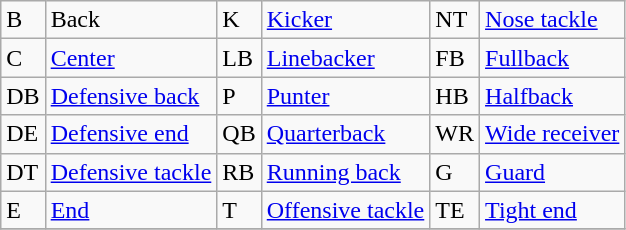<table class="wikitable">
<tr>
<td>B</td>
<td>Back</td>
<td>K</td>
<td><a href='#'>Kicker</a></td>
<td>NT</td>
<td><a href='#'>Nose tackle</a></td>
</tr>
<tr>
<td>C</td>
<td><a href='#'>Center</a></td>
<td>LB</td>
<td><a href='#'>Linebacker</a></td>
<td>FB</td>
<td><a href='#'>Fullback</a></td>
</tr>
<tr>
<td>DB</td>
<td><a href='#'>Defensive back</a></td>
<td>P</td>
<td><a href='#'>Punter</a></td>
<td>HB</td>
<td><a href='#'>Halfback</a></td>
</tr>
<tr>
<td>DE</td>
<td><a href='#'>Defensive end</a></td>
<td>QB</td>
<td><a href='#'>Quarterback</a></td>
<td>WR</td>
<td><a href='#'>Wide receiver</a></td>
</tr>
<tr>
<td>DT</td>
<td><a href='#'>Defensive tackle</a></td>
<td>RB</td>
<td><a href='#'>Running back</a></td>
<td>G</td>
<td><a href='#'>Guard</a></td>
</tr>
<tr>
<td>E</td>
<td><a href='#'>End</a></td>
<td>T</td>
<td><a href='#'>Offensive tackle</a></td>
<td>TE</td>
<td><a href='#'>Tight end</a></td>
</tr>
<tr>
</tr>
</table>
